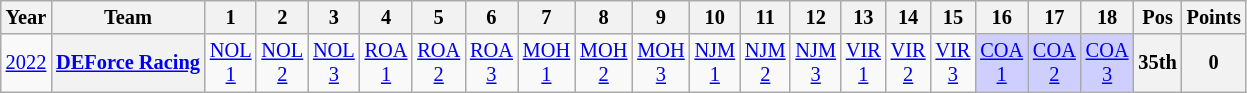<table class="wikitable" style="text-align:center; font-size:85%">
<tr>
<th>Year</th>
<th>Team</th>
<th>1</th>
<th>2</th>
<th>3</th>
<th>4</th>
<th>5</th>
<th>6</th>
<th>7</th>
<th>8</th>
<th>9</th>
<th>10</th>
<th>11</th>
<th>12</th>
<th>13</th>
<th>14</th>
<th>15</th>
<th>16</th>
<th>17</th>
<th>18</th>
<th>Pos</th>
<th>Points</th>
</tr>
<tr>
<td><a href='#'>2022</a></td>
<th nowrap><a href='#'>DEForce Racing</a></th>
<td style="background:#;"><a href='#'>NOL<br>1</a><br></td>
<td style="background:#;"><a href='#'>NOL<br>2</a><br></td>
<td style="background:#;"><a href='#'>NOL<br>3</a><br></td>
<td style="background:#;"><a href='#'>ROA<br>1</a><br></td>
<td style="background:#;"><a href='#'>ROA<br>2</a><br></td>
<td style="background:#;"><a href='#'>ROA<br>3</a><br></td>
<td style="background:#;"><a href='#'>MOH<br>1</a><br></td>
<td style="background:#;"><a href='#'>MOH<br>2</a><br></td>
<td style="background:#;"><a href='#'>MOH<br>3</a><br></td>
<td style="background:#;"><a href='#'>NJM<br>1</a><br></td>
<td style="background:#;"><a href='#'>NJM<br>2</a><br></td>
<td style="background:#;"><a href='#'>NJM<br>3</a><br></td>
<td style="background:#;"><a href='#'>VIR<br>1</a><br></td>
<td style="background:#;"><a href='#'>VIR<br>2</a><br></td>
<td style="background:#;"><a href='#'>VIR<br>3</a><br></td>
<td style="background:#CFCFFF;"><a href='#'>COA<br>1</a><br></td>
<td style="background:#CFCFFF;"><a href='#'>COA<br>2</a><br></td>
<td style="background:#CFCFFF;"><a href='#'>COA<br>3</a><br></td>
<th>35th</th>
<th>0</th>
</tr>
</table>
